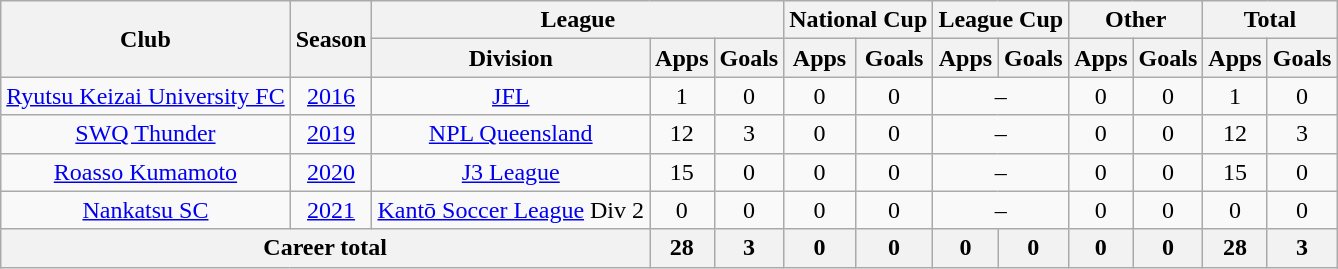<table class="wikitable" style="text-align: center">
<tr>
<th rowspan="2">Club</th>
<th rowspan="2">Season</th>
<th colspan="3">League</th>
<th colspan="2">National Cup</th>
<th colspan="2">League Cup</th>
<th colspan="2">Other</th>
<th colspan="2">Total</th>
</tr>
<tr>
<th>Division</th>
<th>Apps</th>
<th>Goals</th>
<th>Apps</th>
<th>Goals</th>
<th>Apps</th>
<th>Goals</th>
<th>Apps</th>
<th>Goals</th>
<th>Apps</th>
<th>Goals</th>
</tr>
<tr>
<td><a href='#'>Ryutsu Keizai University FC</a></td>
<td><a href='#'>2016</a></td>
<td><a href='#'>JFL</a></td>
<td>1</td>
<td>0</td>
<td>0</td>
<td>0</td>
<td colspan="2">–</td>
<td>0</td>
<td>0</td>
<td>1</td>
<td>0</td>
</tr>
<tr>
<td><a href='#'>SWQ Thunder</a></td>
<td><a href='#'>2019</a></td>
<td><a href='#'>NPL Queensland</a></td>
<td>12</td>
<td>3</td>
<td>0</td>
<td>0</td>
<td colspan="2">–</td>
<td>0</td>
<td>0</td>
<td>12</td>
<td>3</td>
</tr>
<tr>
<td><a href='#'>Roasso Kumamoto</a></td>
<td><a href='#'>2020</a></td>
<td><a href='#'>J3 League</a></td>
<td>15</td>
<td>0</td>
<td>0</td>
<td>0</td>
<td colspan="2">–</td>
<td>0</td>
<td>0</td>
<td>15</td>
<td>0</td>
</tr>
<tr>
<td><a href='#'>Nankatsu SC</a></td>
<td><a href='#'>2021</a></td>
<td><a href='#'>Kantō Soccer League</a> Div 2</td>
<td>0</td>
<td>0</td>
<td>0</td>
<td>0</td>
<td colspan="2">–</td>
<td>0</td>
<td>0</td>
<td>0</td>
<td>0</td>
</tr>
<tr>
<th colspan=3>Career total</th>
<th>28</th>
<th>3</th>
<th>0</th>
<th>0</th>
<th>0</th>
<th>0</th>
<th>0</th>
<th>0</th>
<th>28</th>
<th>3</th>
</tr>
</table>
